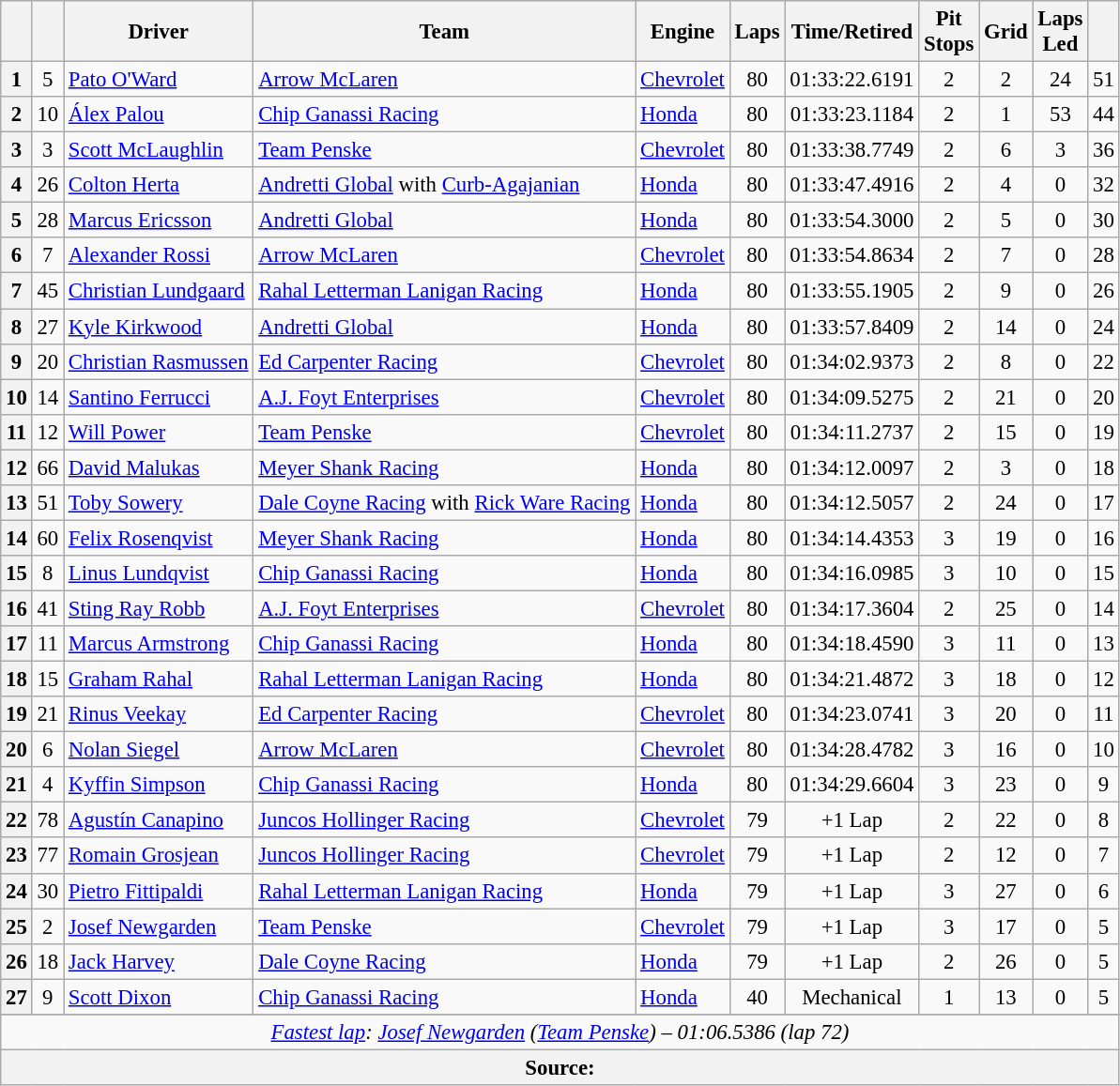<table class="wikitable sortable" style="font-size:95%;">
<tr>
<th scope="col"></th>
<th scope="col"></th>
<th scope="col">Driver</th>
<th scope="col">Team</th>
<th scope="col">Engine</th>
<th class="unsortable" scope="col">Laps</th>
<th class="unsortable" scope="col">Time/Retired</th>
<th scope="col">Pit<br>Stops</th>
<th scope="col">Grid</th>
<th scope="col">Laps<br>Led</th>
<th scope="col"></th>
</tr>
<tr>
<th>1</th>
<td align="center">5</td>
<td> <a href='#'>Pato O'Ward</a></td>
<td><a href='#'>Arrow McLaren</a></td>
<td><a href='#'>Chevrolet</a></td>
<td align="center">80</td>
<td align="center">01:33:22.6191</td>
<td align="center">2</td>
<td align="center">2</td>
<td align="center">24</td>
<td align="center">51</td>
</tr>
<tr>
<th>2</th>
<td align="center">10</td>
<td> <a href='#'>Álex Palou</a></td>
<td><a href='#'>Chip Ganassi Racing</a></td>
<td><a href='#'>Honda</a></td>
<td align="center">80</td>
<td align="center">01:33:23.1184</td>
<td align="center">2</td>
<td align="center">1</td>
<td align="center">53</td>
<td align="center">44</td>
</tr>
<tr>
<th>3</th>
<td align="center">3</td>
<td> <a href='#'>Scott McLaughlin</a></td>
<td><a href='#'>Team Penske</a></td>
<td><a href='#'>Chevrolet</a></td>
<td align="center">80</td>
<td align="center">01:33:38.7749</td>
<td align="center">2</td>
<td align="center">6</td>
<td align="center">3</td>
<td align="center">36</td>
</tr>
<tr>
<th>4</th>
<td align="center">26</td>
<td> <a href='#'>Colton Herta</a></td>
<td><a href='#'>Andretti Global</a> with <a href='#'>Curb-Agajanian</a></td>
<td><a href='#'>Honda</a></td>
<td align="center">80</td>
<td align="center">01:33:47.4916</td>
<td align="center">2</td>
<td align="center">4</td>
<td align="center">0</td>
<td align="center">32</td>
</tr>
<tr>
<th>5</th>
<td align="center">28</td>
<td> <a href='#'>Marcus Ericsson</a></td>
<td><a href='#'>Andretti Global</a></td>
<td><a href='#'>Honda</a></td>
<td align="center">80</td>
<td align="center">01:33:54.3000</td>
<td align="center">2</td>
<td align="center">5</td>
<td align="center">0</td>
<td align="center">30</td>
</tr>
<tr>
<th>6</th>
<td align="center">7</td>
<td> <a href='#'>Alexander Rossi</a></td>
<td><a href='#'>Arrow McLaren</a></td>
<td><a href='#'>Chevrolet</a></td>
<td align="center">80</td>
<td align="center">01:33:54.8634</td>
<td align="center">2</td>
<td align="center">7</td>
<td align="center">0</td>
<td align="center">28</td>
</tr>
<tr>
<th>7</th>
<td align="center">45</td>
<td> <a href='#'>Christian Lundgaard</a></td>
<td><a href='#'>Rahal Letterman Lanigan Racing</a></td>
<td><a href='#'>Honda</a></td>
<td align="center">80</td>
<td align="center">01:33:55.1905</td>
<td align="center">2</td>
<td align="center">9</td>
<td align="center">0</td>
<td align="center">26</td>
</tr>
<tr>
<th>8</th>
<td align="center">27</td>
<td> <a href='#'>Kyle Kirkwood</a></td>
<td><a href='#'>Andretti Global</a></td>
<td><a href='#'>Honda</a></td>
<td align="center">80</td>
<td align="center">01:33:57.8409</td>
<td align="center">2</td>
<td align="center">14</td>
<td align="center">0</td>
<td align="center">24</td>
</tr>
<tr>
<th>9</th>
<td align="center">20</td>
<td> <a href='#'>Christian Rasmussen</a> <strong></strong></td>
<td><a href='#'>Ed Carpenter Racing</a></td>
<td><a href='#'>Chevrolet</a></td>
<td align="center">80</td>
<td align="center">01:34:02.9373</td>
<td align="center">2</td>
<td align="center">8</td>
<td align="center">0</td>
<td align="center">22</td>
</tr>
<tr>
<th>10</th>
<td align="center">14</td>
<td> <a href='#'>Santino Ferrucci</a></td>
<td><a href='#'>A.J. Foyt Enterprises</a></td>
<td><a href='#'>Chevrolet</a></td>
<td align="center">80</td>
<td align="center">01:34:09.5275</td>
<td align="center">2</td>
<td align="center">21</td>
<td align="center">0</td>
<td align="center">20</td>
</tr>
<tr>
<th>11</th>
<td align="center">12</td>
<td> <a href='#'>Will Power</a></td>
<td><a href='#'>Team Penske</a></td>
<td><a href='#'>Chevrolet</a></td>
<td align="center">80</td>
<td align="center">01:34:11.2737</td>
<td align="center">2</td>
<td align="center">15</td>
<td align="center">0</td>
<td align="center">19</td>
</tr>
<tr>
<th>12</th>
<td align="center">66</td>
<td> <a href='#'>David Malukas</a></td>
<td><a href='#'>Meyer Shank Racing</a></td>
<td><a href='#'>Honda</a></td>
<td align="center">80</td>
<td align="center">01:34:12.0097</td>
<td align="center">2</td>
<td align="center">3</td>
<td align="center">0</td>
<td align="center">18</td>
</tr>
<tr>
<th>13</th>
<td align="center">51</td>
<td> <a href='#'>Toby Sowery</a> <strong></strong></td>
<td><a href='#'>Dale Coyne Racing</a> with <a href='#'>Rick Ware Racing</a></td>
<td><a href='#'>Honda</a></td>
<td align="center">80</td>
<td align="center">01:34:12.5057</td>
<td align="center">2</td>
<td align="center">24</td>
<td align="center">0</td>
<td align="center">17</td>
</tr>
<tr>
<th>14</th>
<td align="center">60</td>
<td> <a href='#'>Felix Rosenqvist</a></td>
<td><a href='#'>Meyer Shank Racing</a></td>
<td><a href='#'>Honda</a></td>
<td align="center">80</td>
<td align="center">01:34:14.4353</td>
<td align="center">3</td>
<td align="center">19</td>
<td align="center">0</td>
<td align="center">16</td>
</tr>
<tr>
<th>15</th>
<td align="center">8</td>
<td> <a href='#'>Linus Lundqvist</a> <strong></strong></td>
<td><a href='#'>Chip Ganassi Racing</a></td>
<td><a href='#'>Honda</a></td>
<td align="center">80</td>
<td align="center">01:34:16.0985</td>
<td align="center">3</td>
<td align="center">10</td>
<td align="center">0</td>
<td align="center">15</td>
</tr>
<tr>
<th>16</th>
<td align="center">41</td>
<td> <a href='#'>Sting Ray Robb</a></td>
<td><a href='#'>A.J. Foyt Enterprises</a></td>
<td><a href='#'>Chevrolet</a></td>
<td align="center">80</td>
<td align="center">01:34:17.3604</td>
<td align="center">2</td>
<td align="center">25</td>
<td align="center">0</td>
<td align="center">14</td>
</tr>
<tr>
<th>17</th>
<td align="center">11</td>
<td> <a href='#'>Marcus Armstrong</a></td>
<td><a href='#'>Chip Ganassi Racing</a></td>
<td><a href='#'>Honda</a></td>
<td align="center">80</td>
<td align="center">01:34:18.4590</td>
<td align="center">3</td>
<td align="center">11</td>
<td align="center">0</td>
<td align="center">13</td>
</tr>
<tr>
<th>18</th>
<td align="center">15</td>
<td> <a href='#'>Graham Rahal</a></td>
<td><a href='#'>Rahal Letterman Lanigan Racing</a></td>
<td><a href='#'>Honda</a></td>
<td align="center">80</td>
<td align="center">01:34:21.4872</td>
<td align="center">3</td>
<td align="center">18</td>
<td align="center">0</td>
<td align="center">12</td>
</tr>
<tr>
<th>19</th>
<td align="center">21</td>
<td> <a href='#'>Rinus Veekay</a></td>
<td><a href='#'>Ed Carpenter Racing</a></td>
<td><a href='#'>Chevrolet</a></td>
<td align="center">80</td>
<td align="center">01:34:23.0741</td>
<td align="center">3</td>
<td align="center">20</td>
<td align="center">0</td>
<td align="center">11</td>
</tr>
<tr>
<th>20</th>
<td align="center">6</td>
<td> <a href='#'>Nolan Siegel</a> <strong></strong></td>
<td><a href='#'>Arrow McLaren</a></td>
<td><a href='#'>Chevrolet</a></td>
<td align="center">80</td>
<td align="center">01:34:28.4782</td>
<td align="center">3</td>
<td align="center">16</td>
<td align="center">0</td>
<td align="center">10</td>
</tr>
<tr>
<th>21</th>
<td align="center">4</td>
<td> <a href='#'>Kyffin Simpson</a> <strong></strong></td>
<td><a href='#'>Chip Ganassi Racing</a></td>
<td><a href='#'>Honda</a></td>
<td align="center">80</td>
<td align="center">01:34:29.6604</td>
<td align="center">3</td>
<td align="center">23</td>
<td align="center">0</td>
<td align="center">9</td>
</tr>
<tr>
<th>22</th>
<td align="center">78</td>
<td> <a href='#'>Agustín Canapino</a></td>
<td><a href='#'>Juncos Hollinger Racing</a></td>
<td><a href='#'>Chevrolet</a></td>
<td align="center">79</td>
<td align="center">+1 Lap</td>
<td align="center">2</td>
<td align="center">22</td>
<td align="center">0</td>
<td align="center">8</td>
</tr>
<tr>
<th>23</th>
<td align="center">77</td>
<td> <a href='#'>Romain Grosjean</a></td>
<td><a href='#'>Juncos Hollinger Racing</a></td>
<td><a href='#'>Chevrolet</a></td>
<td align="center">79</td>
<td align="center">+1 Lap</td>
<td align="center">2</td>
<td align="center">12</td>
<td align="center">0</td>
<td align="center">7</td>
</tr>
<tr>
<th>24</th>
<td align="center">30</td>
<td> <a href='#'>Pietro Fittipaldi</a></td>
<td><a href='#'>Rahal Letterman Lanigan Racing</a></td>
<td><a href='#'>Honda</a></td>
<td align="center">79</td>
<td align="center">+1 Lap</td>
<td align="center">3</td>
<td align="center">27</td>
<td align="center">0</td>
<td align="center">6</td>
</tr>
<tr>
<th>25</th>
<td align="center">2</td>
<td> <a href='#'>Josef Newgarden</a></td>
<td><a href='#'>Team Penske</a></td>
<td><a href='#'>Chevrolet</a></td>
<td align="center">79</td>
<td align="center">+1 Lap</td>
<td align="center">3</td>
<td align="center">17</td>
<td align="center">0</td>
<td align="center">5</td>
</tr>
<tr>
<th>26</th>
<td align="center">18</td>
<td> <a href='#'>Jack Harvey</a></td>
<td><a href='#'>Dale Coyne Racing</a></td>
<td><a href='#'>Honda</a></td>
<td align="center">79</td>
<td align="center">+1 Lap</td>
<td align="center">2</td>
<td align="center">26</td>
<td align="center">0</td>
<td align="center">5</td>
</tr>
<tr>
<th>27</th>
<td align="center">9</td>
<td> <a href='#'>Scott Dixon</a></td>
<td><a href='#'>Chip Ganassi Racing</a></td>
<td><a href='#'>Honda</a></td>
<td align="center">40</td>
<td align="center">Mechanical</td>
<td align="center">1</td>
<td align="center">13</td>
<td align="center">0</td>
<td align="center">5</td>
</tr>
<tr>
</tr>
<tr class="sortbottom">
<td colspan=11 style="text-align:center"><em><a href='#'>Fastest lap</a>:  <a href='#'>Josef Newgarden</a> (<a href='#'>Team Penske</a>) – 01:06.5386 (lap 72)</em></td>
</tr>
<tr class="sortbottom">
<th colspan=11>Source:</th>
</tr>
</table>
